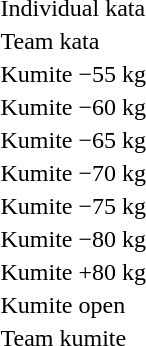<table>
<tr>
<td rowspan=2>Individual kata</td>
<td rowspan=2></td>
<td rowspan=2></td>
<td></td>
</tr>
<tr>
<td></td>
</tr>
<tr>
<td rowspan=2>Team kata</td>
<td rowspan=2></td>
<td rowspan=2></td>
<td></td>
</tr>
<tr>
<td></td>
</tr>
<tr>
<td rowspan=2>Kumite −55 kg</td>
<td rowspan=2></td>
<td rowspan=2></td>
<td></td>
</tr>
<tr>
<td></td>
</tr>
<tr>
<td rowspan=2>Kumite −60 kg</td>
<td rowspan=2></td>
<td rowspan=2></td>
<td></td>
</tr>
<tr>
<td></td>
</tr>
<tr>
<td rowspan=2>Kumite −65 kg</td>
<td rowspan=2></td>
<td rowspan=2></td>
<td></td>
</tr>
<tr>
<td></td>
</tr>
<tr>
<td rowspan=2>Kumite −70 kg</td>
<td rowspan=2></td>
<td rowspan=2></td>
<td></td>
</tr>
<tr>
<td></td>
</tr>
<tr>
<td rowspan=2>Kumite −75 kg</td>
<td rowspan=2></td>
<td rowspan=2></td>
<td></td>
</tr>
<tr>
<td></td>
</tr>
<tr>
<td rowspan=2>Kumite −80 kg</td>
<td rowspan=2></td>
<td rowspan=2></td>
<td></td>
</tr>
<tr>
<td></td>
</tr>
<tr>
<td rowspan=2>Kumite +80 kg</td>
<td rowspan=2></td>
<td rowspan=2></td>
<td></td>
</tr>
<tr>
<td></td>
</tr>
<tr>
<td rowspan=2>Kumite open</td>
<td rowspan=2></td>
<td rowspan=2></td>
<td></td>
</tr>
<tr>
<td></td>
</tr>
<tr>
<td rowspan=2>Team kumite</td>
<td rowspan=2></td>
<td rowspan=2></td>
<td></td>
</tr>
<tr>
<td></td>
</tr>
</table>
